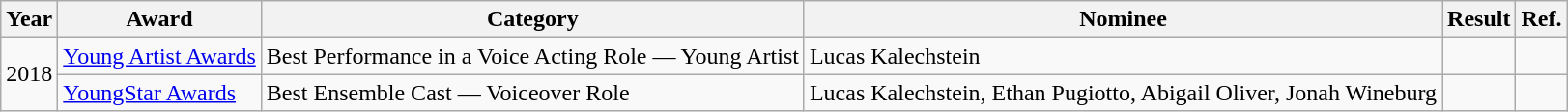<table class="wikitable">
<tr>
<th>Year</th>
<th>Award</th>
<th>Category</th>
<th>Nominee</th>
<th>Result</th>
<th>Ref.</th>
</tr>
<tr>
<td rowspan="2">2018</td>
<td><a href='#'>Young Artist Awards</a></td>
<td>Best Performance in a Voice Acting Role — Young Artist</td>
<td>Lucas Kalechstein</td>
<td></td>
<td></td>
</tr>
<tr>
<td><a href='#'>YoungStar Awards</a></td>
<td>Best Ensemble Cast — Voiceover Role</td>
<td>Lucas Kalechstein, Ethan Pugiotto, Abigail Oliver, Jonah Wineburg</td>
<td></td>
<td></td>
</tr>
</table>
